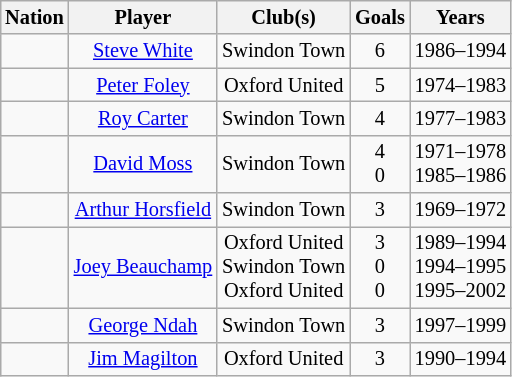<table class="wikitable sortable" style="text-align:center; margin-left:1em; font-size:85%;">
<tr>
<th>Nation</th>
<th>Player</th>
<th>Club(s)</th>
<th>Goals</th>
<th>Years</th>
</tr>
<tr>
<td></td>
<td><a href='#'>Steve White</a></td>
<td>Swindon Town</td>
<td>6</td>
<td>1986–1994</td>
</tr>
<tr>
<td></td>
<td><a href='#'>Peter Foley</a></td>
<td>Oxford United</td>
<td>5</td>
<td>1974–1983</td>
</tr>
<tr>
<td></td>
<td><a href='#'>Roy Carter</a></td>
<td>Swindon Town</td>
<td>4</td>
<td>1977–1983</td>
</tr>
<tr>
<td></td>
<td><a href='#'>David Moss</a></td>
<td>Swindon Town</td>
<td>4<br>0</td>
<td>1971–1978<br>1985–1986</td>
</tr>
<tr>
<td></td>
<td><a href='#'>Arthur Horsfield</a></td>
<td>Swindon Town</td>
<td>3</td>
<td>1969–1972</td>
</tr>
<tr>
<td></td>
<td><a href='#'>Joey Beauchamp</a></td>
<td>Oxford United<br>Swindon Town<br>Oxford United</td>
<td>3<br>0<br>0</td>
<td>1989–1994<br>1994–1995<br>1995–2002</td>
</tr>
<tr>
<td></td>
<td><a href='#'>George Ndah</a></td>
<td>Swindon Town</td>
<td>3</td>
<td>1997–1999</td>
</tr>
<tr>
<td></td>
<td><a href='#'>Jim Magilton</a></td>
<td>Oxford United</td>
<td>3</td>
<td>1990–1994</td>
</tr>
</table>
